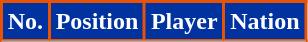<table class="wikitable sortable">
<tr>
<th style="background-color:#0032A0; color:#FFFFFF; border:2px solid #E75204;" scope="col">No.</th>
<th style="background-color:#0032A0; color:#FFFFFF; border:2px solid #E75204;" scope="col">Position</th>
<th style="background-color:#0032A0; color:#FFFFFF; border:2px solid #E75204;" scope="col">Player</th>
<th style="background-color:#0032A0; color:#FFFFFF; border:2px solid #E75204;" scope="col">Nation</th>
</tr>
<tr>
</tr>
</table>
